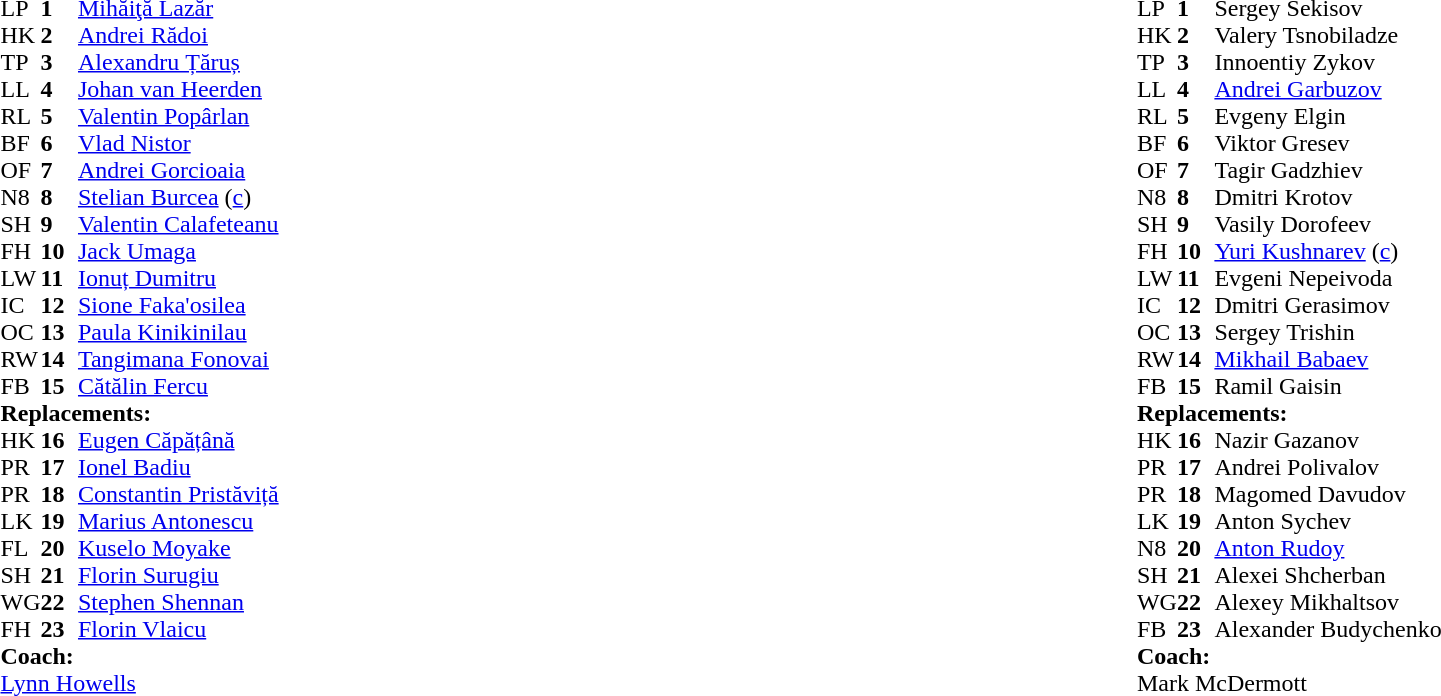<table style="width:100%">
<tr>
<td style="vertical-align:top;width:50%"><br><table cellspacing="0" cellpadding="0">
<tr>
<th width="25"></th>
<th width="25"></th>
</tr>
<tr>
<td>LP</td>
<td><strong>1</strong></td>
<td><a href='#'>Mihăiţă Lazăr</a></td>
<td></td>
<td></td>
</tr>
<tr>
<td>HK</td>
<td><strong>2</strong></td>
<td><a href='#'>Andrei Rădoi</a></td>
<td></td>
<td></td>
</tr>
<tr>
<td>TP</td>
<td><strong>3</strong></td>
<td><a href='#'>Alexandru Țăruș</a></td>
<td></td>
<td></td>
</tr>
<tr>
<td>LL</td>
<td><strong>4</strong></td>
<td><a href='#'>Johan van Heerden</a></td>
</tr>
<tr>
<td>RL</td>
<td><strong>5</strong></td>
<td><a href='#'>Valentin Popârlan</a></td>
<td></td>
<td></td>
</tr>
<tr>
<td>BF</td>
<td><strong>6</strong></td>
<td><a href='#'>Vlad Nistor</a></td>
<td></td>
<td></td>
</tr>
<tr>
<td>OF</td>
<td><strong>7</strong></td>
<td><a href='#'>Andrei Gorcioaia</a></td>
</tr>
<tr>
<td>N8</td>
<td><strong>8</strong></td>
<td><a href='#'>Stelian Burcea</a> (<a href='#'>c</a>)</td>
</tr>
<tr>
<td>SH</td>
<td><strong>9</strong></td>
<td><a href='#'>Valentin Calafeteanu</a></td>
<td></td>
<td></td>
</tr>
<tr>
<td>FH</td>
<td><strong>10</strong></td>
<td><a href='#'>Jack Umaga</a></td>
</tr>
<tr>
<td>LW</td>
<td><strong>11</strong></td>
<td><a href='#'>Ionuț Dumitru</a></td>
</tr>
<tr>
<td>IC</td>
<td><strong>12</strong></td>
<td><a href='#'>Sione Faka'osilea</a></td>
</tr>
<tr>
<td>OC</td>
<td><strong>13</strong></td>
<td><a href='#'>Paula Kinikinilau</a></td>
</tr>
<tr>
<td>RW</td>
<td><strong>14</strong></td>
<td><a href='#'>Tangimana Fonovai</a></td>
<td></td>
<td></td>
</tr>
<tr>
<td>FB</td>
<td><strong>15</strong></td>
<td><a href='#'>Cătălin Fercu</a></td>
</tr>
<tr>
<td colspan="4"><strong>Replacements:</strong></td>
</tr>
<tr>
<td>HK</td>
<td><strong>16</strong></td>
<td><a href='#'>Eugen Căpățână</a></td>
<td></td>
<td></td>
</tr>
<tr>
<td>PR</td>
<td><strong>17</strong></td>
<td><a href='#'>Ionel Badiu</a></td>
<td></td>
<td></td>
</tr>
<tr>
<td>PR</td>
<td><strong>18</strong></td>
<td><a href='#'>Constantin Pristăviță</a></td>
<td></td>
<td></td>
</tr>
<tr>
<td>LK</td>
<td><strong>19</strong></td>
<td><a href='#'>Marius Antonescu</a></td>
<td></td>
<td></td>
</tr>
<tr>
<td>FL</td>
<td><strong>20</strong></td>
<td><a href='#'>Kuselo Moyake</a></td>
<td></td>
<td></td>
</tr>
<tr>
<td>SH</td>
<td><strong>21</strong></td>
<td><a href='#'>Florin Surugiu</a></td>
<td></td>
<td></td>
</tr>
<tr>
<td>WG</td>
<td><strong>22</strong></td>
<td><a href='#'>Stephen Shennan</a></td>
<td></td>
<td></td>
<td></td>
</tr>
<tr>
<td>FH</td>
<td><strong>23</strong></td>
<td><a href='#'>Florin Vlaicu</a></td>
<td></td>
<td></td>
<td></td>
</tr>
<tr>
<td colspan="4"><strong>Coach:</strong></td>
</tr>
<tr>
<td colspan="4"><a href='#'>Lynn Howells</a></td>
</tr>
</table>
</td>
<td style="vertical-align:top"></td>
<td style="vertical-align: top; width:40%"><br><table cellspacing="0" cellpadding="0">
<tr>
<th width="25"></th>
<th width="25"></th>
</tr>
<tr>
<td>LP</td>
<td><strong>1</strong></td>
<td>Sergey Sekisov</td>
<td></td>
<td></td>
</tr>
<tr>
<td>HK</td>
<td><strong>2</strong></td>
<td>Valery Tsnobiladze</td>
<td></td>
<td></td>
</tr>
<tr>
<td>TP</td>
<td><strong>3</strong></td>
<td>Innoentiy Zykov</td>
<td></td>
<td></td>
</tr>
<tr>
<td>LL</td>
<td><strong>4</strong></td>
<td><a href='#'>Andrei Garbuzov</a></td>
</tr>
<tr>
<td>RL</td>
<td><strong>5</strong></td>
<td>Evgeny Elgin</td>
<td></td>
<td></td>
</tr>
<tr>
<td>BF</td>
<td><strong>6</strong></td>
<td>Viktor Gresev</td>
<td></td>
<td></td>
</tr>
<tr>
<td>OF</td>
<td><strong>7</strong></td>
<td>Tagir Gadzhiev</td>
</tr>
<tr>
<td>N8</td>
<td><strong>8</strong></td>
<td>Dmitri Krotov</td>
</tr>
<tr>
<td>SH</td>
<td><strong>9</strong></td>
<td>Vasily Dorofeev</td>
<td></td>
<td></td>
</tr>
<tr>
<td>FH</td>
<td><strong>10</strong></td>
<td><a href='#'>Yuri Kushnarev</a> (<a href='#'>c</a>)</td>
<td></td>
<td></td>
</tr>
<tr>
<td>LW</td>
<td><strong>11</strong></td>
<td>Evgeni Nepeivoda</td>
<td></td>
<td></td>
</tr>
<tr>
<td>IC</td>
<td><strong>12</strong></td>
<td>Dmitri Gerasimov</td>
</tr>
<tr>
<td>OC</td>
<td><strong>13</strong></td>
<td>Sergey Trishin</td>
</tr>
<tr>
<td>RW</td>
<td><strong>14</strong></td>
<td><a href='#'>Mikhail Babaev</a></td>
</tr>
<tr>
<td>FB</td>
<td><strong>15</strong></td>
<td>Ramil Gaisin</td>
</tr>
<tr>
<td colspan="4"><strong>Replacements:</strong></td>
</tr>
<tr>
<td>HK</td>
<td><strong>16</strong></td>
<td>Nazir Gazanov</td>
<td></td>
<td></td>
</tr>
<tr>
<td>PR</td>
<td><strong>17</strong></td>
<td>Andrei Polivalov</td>
<td></td>
<td></td>
</tr>
<tr>
<td>PR</td>
<td><strong>18</strong></td>
<td>Magomed Davudov</td>
<td></td>
<td></td>
</tr>
<tr>
<td>LK</td>
<td><strong>19</strong></td>
<td>Anton Sychev</td>
<td></td>
<td></td>
</tr>
<tr>
<td>N8</td>
<td><strong>20</strong></td>
<td><a href='#'>Anton Rudoy</a></td>
<td></td>
<td></td>
</tr>
<tr>
<td>SH</td>
<td><strong>21</strong></td>
<td>Alexei Shcherban</td>
<td></td>
<td></td>
</tr>
<tr>
<td>WG</td>
<td><strong>22</strong></td>
<td>Alexey Mikhaltsov</td>
<td></td>
<td></td>
</tr>
<tr>
<td>FB</td>
<td><strong>23</strong></td>
<td>Alexander Budychenko</td>
<td></td>
<td></td>
</tr>
<tr>
<td colspan="4"><strong>Coach:</strong></td>
</tr>
<tr>
<td colspan="4">Mark McDermott</td>
</tr>
</table>
</td>
</tr>
</table>
